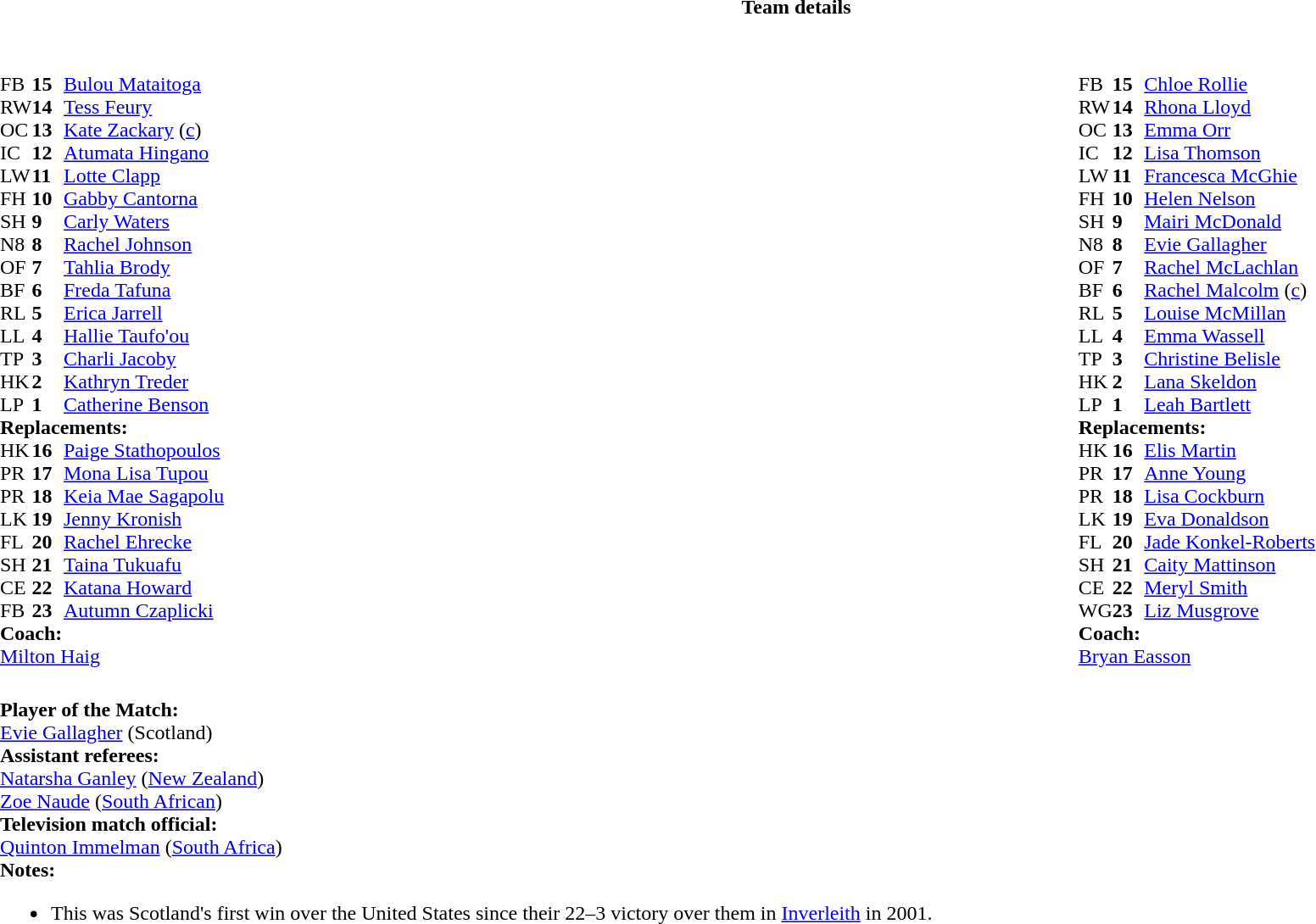<table border="0" style="width:100%;" class="collapsible collapsed">
<tr>
<th>Team details</th>
</tr>
<tr>
<td><br><table width="100%">
<tr>
<td style="vertical-align:top; width:50%"><br><table cellspacing="0" cellpadding="0">
<tr>
<th width="25"></th>
<th width="25"></th>
</tr>
<tr>
<td>FB</td>
<td><strong>15</strong></td>
<td><a href='#'>Bulou Mataitoga</a></td>
<td></td>
<td></td>
</tr>
<tr>
<td>RW</td>
<td><strong>14</strong></td>
<td><a href='#'>Tess Feury</a></td>
</tr>
<tr>
<td>OC</td>
<td><strong>13</strong></td>
<td><a href='#'>Kate Zackary</a> (<a href='#'>c</a>)</td>
</tr>
<tr>
<td>IC</td>
<td><strong>12</strong></td>
<td><a href='#'>Atumata Hingano</a></td>
</tr>
<tr>
<td>LW</td>
<td><strong>11</strong></td>
<td><a href='#'>Lotte Clapp</a></td>
</tr>
<tr>
<td>FH</td>
<td><strong>10</strong></td>
<td><a href='#'>Gabby Cantorna</a></td>
<td></td>
<td></td>
</tr>
<tr>
<td>SH</td>
<td><strong>9</strong></td>
<td><a href='#'>Carly Waters</a></td>
<td></td>
<td></td>
</tr>
<tr>
<td>N8</td>
<td><strong>8</strong></td>
<td><a href='#'>Rachel Johnson</a></td>
</tr>
<tr>
<td>OF</td>
<td><strong>7</strong></td>
<td><a href='#'>Tahlia Brody</a></td>
</tr>
<tr>
<td>BF</td>
<td><strong>6</strong></td>
<td><a href='#'>Freda Tafuna</a></td>
<td></td>
<td></td>
</tr>
<tr>
<td>RL</td>
<td><strong>5</strong></td>
<td><a href='#'>Erica Jarrell</a></td>
<td></td>
<td></td>
</tr>
<tr>
<td>LL</td>
<td><strong>4</strong></td>
<td><a href='#'>Hallie Taufo'ou</a></td>
</tr>
<tr>
<td>TP</td>
<td><strong>3</strong></td>
<td><a href='#'>Charli Jacoby</a></td>
<td></td>
<td></td>
</tr>
<tr>
<td>HK</td>
<td><strong>2</strong></td>
<td><a href='#'>Kathryn Treder</a></td>
<td></td>
<td></td>
</tr>
<tr>
<td>LP</td>
<td><strong>1</strong></td>
<td><a href='#'>Catherine Benson</a></td>
<td></td>
<td></td>
</tr>
<tr>
<td colspan=3><strong>Replacements:</strong></td>
</tr>
<tr>
<td>HK</td>
<td><strong>16</strong></td>
<td><a href='#'>Paige Stathopoulos</a></td>
<td></td>
<td></td>
</tr>
<tr>
<td>PR</td>
<td><strong>17</strong></td>
<td><a href='#'>Mona Lisa Tupou</a></td>
<td></td>
<td></td>
</tr>
<tr>
<td>PR</td>
<td><strong>18</strong></td>
<td><a href='#'>Keia Mae Sagapolu</a></td>
<td></td>
<td></td>
</tr>
<tr>
<td>LK</td>
<td><strong>19</strong></td>
<td><a href='#'>Jenny Kronish</a></td>
<td></td>
<td></td>
</tr>
<tr>
<td>FL</td>
<td><strong>20</strong></td>
<td><a href='#'>Rachel Ehrecke</a></td>
<td></td>
<td></td>
</tr>
<tr>
<td>SH</td>
<td><strong>21</strong></td>
<td><a href='#'>Taina Tukuafu</a></td>
<td></td>
<td></td>
</tr>
<tr>
<td>CE</td>
<td><strong>22</strong></td>
<td><a href='#'>Katana Howard</a></td>
<td></td>
<td></td>
</tr>
<tr>
<td>FB</td>
<td><strong>23</strong></td>
<td><a href='#'>Autumn Czaplicki</a></td>
<td></td>
<td></td>
</tr>
<tr>
<td colspan=3><strong>Coach:</strong></td>
</tr>
<tr>
<td colspan="4"> <a href='#'>Milton Haig</a></td>
</tr>
</table>
</td>
<td style="vertical-align:top"></td>
<td style="vertical-align:top; width:50%"><br><table cellspacing="0" cellpadding="0" style="margin:auto">
<tr>
<th width="25"></th>
<th width="25"></th>
</tr>
<tr>
<td>FB</td>
<td><strong>15</strong></td>
<td><a href='#'>Chloe Rollie</a></td>
</tr>
<tr>
<td>RW</td>
<td><strong>14</strong></td>
<td><a href='#'>Rhona Lloyd</a></td>
</tr>
<tr>
<td>OC</td>
<td><strong>13</strong></td>
<td><a href='#'>Emma Orr</a></td>
</tr>
<tr>
<td>IC</td>
<td><strong>12</strong></td>
<td><a href='#'>Lisa Thomson</a></td>
</tr>
<tr>
<td>LW</td>
<td><strong>11</strong></td>
<td><a href='#'>Francesca McGhie</a></td>
<td></td>
<td></td>
</tr>
<tr>
<td>FH</td>
<td><strong>10</strong></td>
<td><a href='#'>Helen Nelson</a></td>
<td></td>
<td></td>
</tr>
<tr>
<td>SH</td>
<td><strong>9</strong></td>
<td><a href='#'>Mairi McDonald</a></td>
<td></td>
<td></td>
</tr>
<tr>
<td>N8</td>
<td><strong>8</strong></td>
<td><a href='#'>Evie Gallagher</a></td>
</tr>
<tr>
<td>OF</td>
<td><strong>7</strong></td>
<td><a href='#'>Rachel McLachlan</a></td>
<td></td>
<td></td>
</tr>
<tr>
<td>BF</td>
<td><strong>6</strong></td>
<td><a href='#'>Rachel Malcolm</a> (<a href='#'>c</a>)</td>
</tr>
<tr>
<td>RL</td>
<td><strong>5</strong></td>
<td><a href='#'>Louise McMillan</a></td>
<td></td>
<td></td>
</tr>
<tr>
<td>LL</td>
<td><strong>4</strong></td>
<td><a href='#'>Emma Wassell</a></td>
<td></td>
<td></td>
</tr>
<tr>
<td>TP</td>
<td><strong>3</strong></td>
<td><a href='#'>Christine Belisle</a></td>
<td></td>
<td></td>
</tr>
<tr>
<td>HK</td>
<td><strong>2</strong></td>
<td><a href='#'>Lana Skeldon</a></td>
<td></td>
<td></td>
</tr>
<tr>
<td>LP</td>
<td><strong>1</strong></td>
<td><a href='#'>Leah Bartlett</a></td>
<td></td>
<td></td>
</tr>
<tr>
<td colspan=3><strong>Replacements:</strong></td>
</tr>
<tr>
<td>HK</td>
<td><strong>16</strong></td>
<td><a href='#'>Elis Martin</a></td>
<td></td>
<td></td>
</tr>
<tr>
<td>PR</td>
<td><strong>17</strong></td>
<td><a href='#'>Anne Young</a></td>
<td></td>
<td></td>
</tr>
<tr>
<td>PR</td>
<td><strong>18</strong></td>
<td><a href='#'>Lisa Cockburn</a></td>
<td></td>
<td></td>
</tr>
<tr>
<td>LK</td>
<td><strong>19</strong></td>
<td><a href='#'>Eva Donaldson</a></td>
<td></td>
<td></td>
</tr>
<tr>
<td>FL</td>
<td><strong>20</strong></td>
<td><a href='#'>Jade Konkel-Roberts</a></td>
<td></td>
<td></td>
</tr>
<tr>
<td>SH</td>
<td><strong>21</strong></td>
<td><a href='#'>Caity Mattinson</a></td>
<td></td>
<td></td>
</tr>
<tr>
<td>CE</td>
<td><strong>22</strong></td>
<td><a href='#'>Meryl Smith</a></td>
<td></td>
<td></td>
</tr>
<tr>
<td>WG</td>
<td><strong>23</strong></td>
<td><a href='#'>Liz Musgrove</a></td>
<td></td>
<td></td>
</tr>
<tr>
<td colspan=3><strong>Coach:</strong></td>
</tr>
<tr>
<td colspan="4"> <a href='#'>Bryan Easson</a></td>
</tr>
</table>
</td>
</tr>
</table>
<table style="width:100%">
<tr>
<td><br><strong>Player of the Match:</strong>
<br><a href='#'>Evie Gallagher</a> (Scotland)<br><strong>Assistant referees:</strong>
<br><a href='#'>Natarsha Ganley</a> (<a href='#'>New Zealand</a>)
<br><a href='#'>Zoe Naude</a> (<a href='#'>South African</a>)
<br><strong>Television match official:</strong>
<br><a href='#'>Quinton Immelman</a> (<a href='#'>South Africa</a>)<br><strong>Notes:</strong><ul><li>This was Scotland's first win over the United States since their 22–3 victory over them in <a href='#'>Inverleith</a> in 2001.</li></ul></td>
</tr>
</table>
</td>
</tr>
</table>
